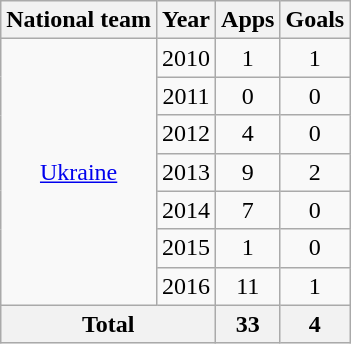<table class="wikitable" style="text-align:center">
<tr>
<th>National team</th>
<th>Year</th>
<th>Apps</th>
<th>Goals</th>
</tr>
<tr>
<td rowspan="7"><a href='#'>Ukraine</a></td>
<td>2010</td>
<td>1</td>
<td>1</td>
</tr>
<tr>
<td>2011</td>
<td>0</td>
<td>0</td>
</tr>
<tr>
<td>2012</td>
<td>4</td>
<td>0</td>
</tr>
<tr>
<td>2013</td>
<td>9</td>
<td>2</td>
</tr>
<tr>
<td>2014</td>
<td>7</td>
<td>0</td>
</tr>
<tr>
<td>2015</td>
<td>1</td>
<td>0</td>
</tr>
<tr>
<td>2016</td>
<td>11</td>
<td>1</td>
</tr>
<tr>
<th colspan="2">Total</th>
<th>33</th>
<th>4</th>
</tr>
</table>
